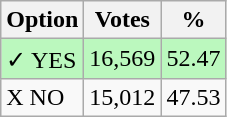<table class="wikitable">
<tr>
<th>Option</th>
<th>Votes</th>
<th>%</th>
</tr>
<tr>
<td style=background:#bbf8be>✓ YES</td>
<td style=background:#bbf8be>16,569</td>
<td style=background:#bbf8be>52.47</td>
</tr>
<tr>
<td>X NO</td>
<td>15,012</td>
<td>47.53</td>
</tr>
</table>
